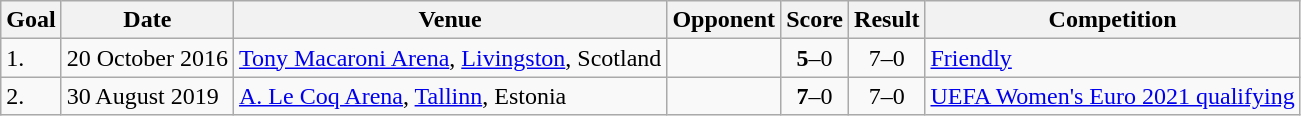<table class="wikitable">
<tr>
<th>Goal</th>
<th>Date</th>
<th>Venue</th>
<th>Opponent</th>
<th>Score</th>
<th>Result</th>
<th>Competition</th>
</tr>
<tr>
<td>1.</td>
<td>20 October 2016</td>
<td><a href='#'>Tony Macaroni Arena</a>, <a href='#'>Livingston</a>, Scotland</td>
<td></td>
<td align=center><strong>5</strong>–0</td>
<td align=center>7–0</td>
<td><a href='#'>Friendly</a></td>
</tr>
<tr>
<td>2.</td>
<td>30 August 2019</td>
<td><a href='#'>A. Le Coq Arena</a>, <a href='#'>Tallinn</a>, Estonia</td>
<td></td>
<td align=center><strong>7</strong>–0</td>
<td align=center>7–0</td>
<td><a href='#'>UEFA Women's Euro 2021 qualifying</a></td>
</tr>
</table>
